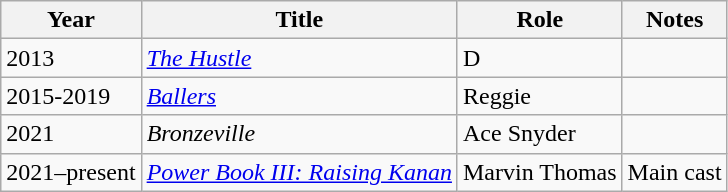<table class="wikitable sortable">
<tr>
<th>Year</th>
<th>Title</th>
<th>Role</th>
<th class="unsortable">Notes</th>
</tr>
<tr>
<td>2013</td>
<td><em><a href='#'>The Hustle</a></em></td>
<td>D</td>
<td></td>
</tr>
<tr>
<td>2015-2019</td>
<td><em><a href='#'>Ballers</a></em></td>
<td>Reggie</td>
<td></td>
</tr>
<tr>
<td>2021</td>
<td><em>Bronzeville</em></td>
<td>Ace Snyder</td>
<td></td>
</tr>
<tr>
<td>2021–present</td>
<td><em><a href='#'>Power Book III: Raising Kanan</a></em></td>
<td>Marvin Thomas</td>
<td>Main cast</td>
</tr>
</table>
